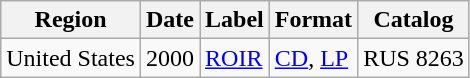<table class="wikitable">
<tr>
<th>Region</th>
<th>Date</th>
<th>Label</th>
<th>Format</th>
<th>Catalog</th>
</tr>
<tr>
<td>United States</td>
<td>2000</td>
<td><a href='#'>ROIR</a></td>
<td><a href='#'>CD</a>, <a href='#'>LP</a></td>
<td>RUS 8263</td>
</tr>
</table>
